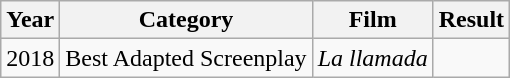<table class="wikitable">
<tr>
<th>Year</th>
<th>Category</th>
<th>Film</th>
<th>Result</th>
</tr>
<tr>
<td>2018</td>
<td>Best Adapted Screenplay</td>
<td><em>La llamada</em></td>
<td></td>
</tr>
</table>
